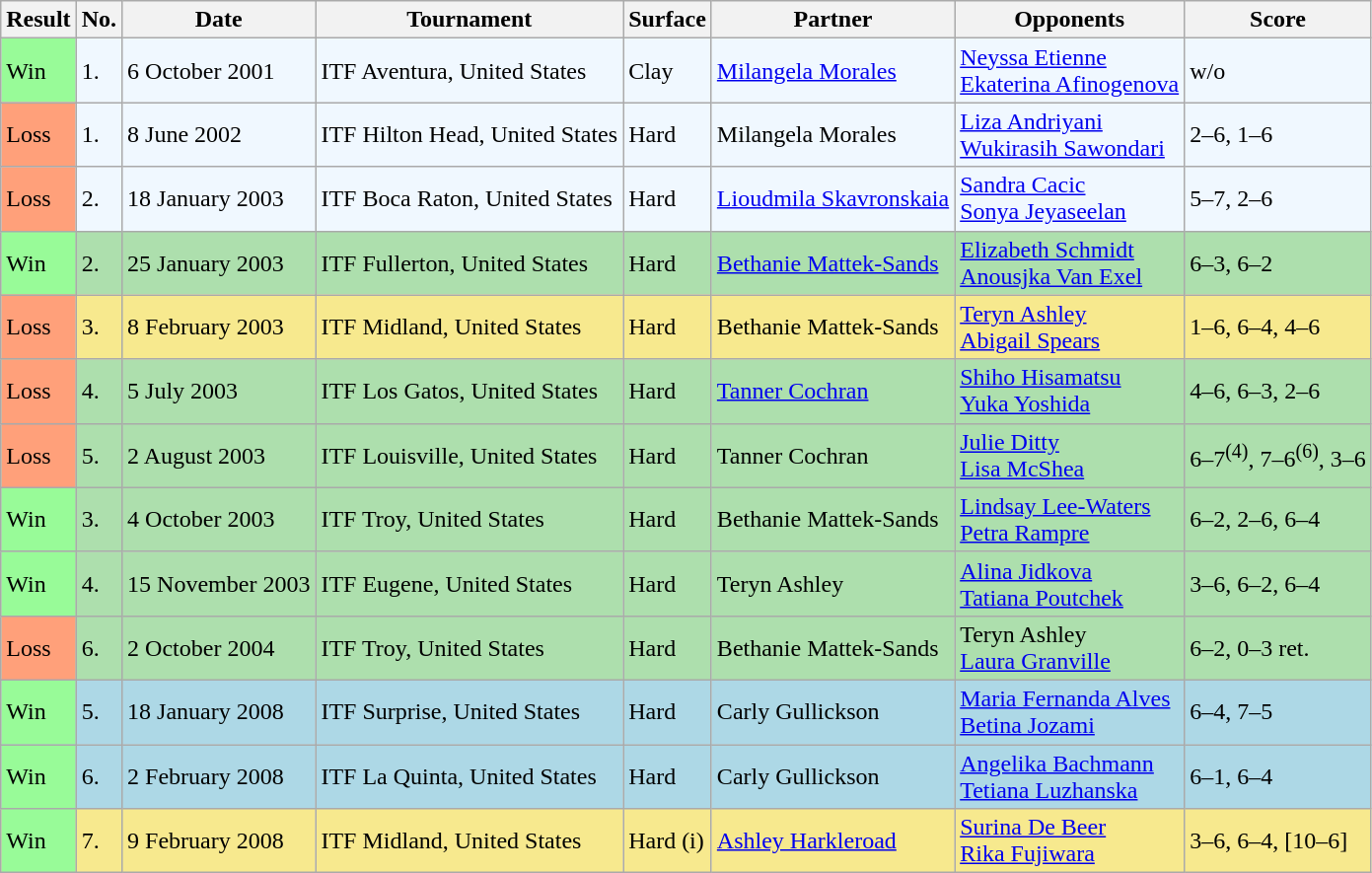<table class="sortable wikitable">
<tr>
<th>Result</th>
<th>No.</th>
<th>Date</th>
<th>Tournament</th>
<th>Surface</th>
<th>Partner</th>
<th>Opponents</th>
<th class="unsortable">Score</th>
</tr>
<tr style="background:#f0f8ff;">
<td style="background:#98fb98;">Win</td>
<td>1.</td>
<td>6 October 2001</td>
<td>ITF Aventura, United States</td>
<td>Clay</td>
<td> <a href='#'>Milangela Morales</a></td>
<td> <a href='#'>Neyssa Etienne</a> <br>  <a href='#'>Ekaterina Afinogenova</a></td>
<td>w/o</td>
</tr>
<tr style="background:#f0f8ff;">
<td style="background:#ffa07a;">Loss</td>
<td>1.</td>
<td>8 June 2002</td>
<td>ITF Hilton Head, United States</td>
<td>Hard</td>
<td> Milangela Morales</td>
<td> <a href='#'>Liza Andriyani</a> <br>  <a href='#'>Wukirasih Sawondari</a></td>
<td>2–6, 1–6</td>
</tr>
<tr style="background:#f0f8ff;">
<td style="background:#ffa07a;">Loss</td>
<td>2.</td>
<td>18 January 2003</td>
<td>ITF Boca Raton, United States</td>
<td>Hard</td>
<td> <a href='#'>Lioudmila Skavronskaia</a></td>
<td> <a href='#'>Sandra Cacic</a> <br>  <a href='#'>Sonya Jeyaseelan</a></td>
<td>5–7, 2–6</td>
</tr>
<tr style="background:#addfad;">
<td style="background:#98fb98;">Win</td>
<td>2.</td>
<td>25 January 2003</td>
<td>ITF Fullerton, United States</td>
<td>Hard</td>
<td> <a href='#'>Bethanie Mattek-Sands</a></td>
<td> <a href='#'>Elizabeth Schmidt</a> <br>  <a href='#'>Anousjka Van Exel</a></td>
<td>6–3, 6–2</td>
</tr>
<tr style="background:#f7e98e;">
<td style="background:#ffa07a;">Loss</td>
<td>3.</td>
<td>8 February 2003</td>
<td>ITF Midland, United States</td>
<td>Hard</td>
<td> Bethanie Mattek-Sands</td>
<td> <a href='#'>Teryn Ashley</a> <br>  <a href='#'>Abigail Spears</a></td>
<td>1–6, 6–4, 4–6</td>
</tr>
<tr style="background:#addfad;">
<td style="background:#ffa07a;">Loss</td>
<td>4.</td>
<td>5 July 2003</td>
<td>ITF Los Gatos, United States</td>
<td>Hard</td>
<td> <a href='#'>Tanner Cochran</a></td>
<td> <a href='#'>Shiho Hisamatsu</a> <br>  <a href='#'>Yuka Yoshida</a></td>
<td>4–6, 6–3, 2–6</td>
</tr>
<tr style="background:#addfad;">
<td style="background:#ffa07a;">Loss</td>
<td>5.</td>
<td>2 August 2003</td>
<td>ITF Louisville, United States</td>
<td>Hard</td>
<td> Tanner Cochran</td>
<td> <a href='#'>Julie Ditty</a> <br>  <a href='#'>Lisa McShea</a></td>
<td>6–7<sup>(4)</sup>, 7–6<sup>(6)</sup>, 3–6</td>
</tr>
<tr style="background:#addfad;">
<td style="background:#98fb98;">Win</td>
<td>3.</td>
<td>4 October 2003</td>
<td>ITF Troy, United States</td>
<td>Hard</td>
<td> Bethanie Mattek-Sands</td>
<td> <a href='#'>Lindsay Lee-Waters</a> <br>  <a href='#'>Petra Rampre</a></td>
<td>6–2, 2–6, 6–4</td>
</tr>
<tr style="background:#addfad;">
<td style="background:#98fb98;">Win</td>
<td>4.</td>
<td>15 November 2003</td>
<td>ITF Eugene, United States</td>
<td>Hard</td>
<td> Teryn Ashley</td>
<td> <a href='#'>Alina Jidkova</a> <br>  <a href='#'>Tatiana Poutchek</a></td>
<td>3–6, 6–2, 6–4</td>
</tr>
<tr style="background:#addfad;">
<td style="background:#ffa07a;">Loss</td>
<td>6.</td>
<td>2 October 2004</td>
<td>ITF Troy, United States</td>
<td>Hard</td>
<td> Bethanie Mattek-Sands</td>
<td> Teryn Ashley <br>  <a href='#'>Laura Granville</a></td>
<td>6–2, 0–3 ret.</td>
</tr>
<tr style="background:lightblue;">
<td style="background:#98fb98;">Win</td>
<td>5.</td>
<td>18 January 2008</td>
<td>ITF Surprise, United States</td>
<td>Hard</td>
<td> Carly Gullickson</td>
<td> <a href='#'>Maria Fernanda Alves</a> <br>  <a href='#'>Betina Jozami</a></td>
<td>6–4, 7–5</td>
</tr>
<tr style="background:lightblue;">
<td style="background:#98fb98;">Win</td>
<td>6.</td>
<td>2 February 2008</td>
<td>ITF La Quinta, United States</td>
<td>Hard</td>
<td> Carly Gullickson</td>
<td> <a href='#'>Angelika Bachmann</a> <br>  <a href='#'>Tetiana Luzhanska</a></td>
<td>6–1, 6–4</td>
</tr>
<tr style="background:#f7e98e;">
<td style="background:#98fb98;">Win</td>
<td>7.</td>
<td>9 February 2008</td>
<td>ITF Midland, United States</td>
<td>Hard (i)</td>
<td> <a href='#'>Ashley Harkleroad</a></td>
<td> <a href='#'>Surina De Beer</a> <br>  <a href='#'>Rika Fujiwara</a></td>
<td>3–6, 6–4, [10–6]</td>
</tr>
</table>
